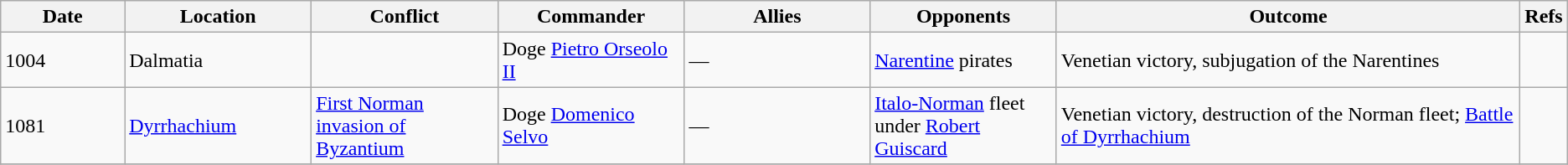<table class="wikitable">
<tr>
<th style="width: 8%">Date</th>
<th style="width: 12%">Location</th>
<th style="width: 12%">Conflict</th>
<th style="width: 12%">Commander</th>
<th style="width: 12%">Allies</th>
<th style="width: 12%">Opponents</th>
<th style="width: 30%">Outcome</th>
<th style="width: 2%">Refs</th>
</tr>
<tr>
<td>1004</td>
<td>Dalmatia</td>
<td></td>
<td>Doge <a href='#'>Pietro Orseolo II</a></td>
<td>—</td>
<td><a href='#'>Narentine</a> pirates</td>
<td>Venetian victory, subjugation of the Narentines</td>
<td></td>
</tr>
<tr>
<td>1081</td>
<td><a href='#'>Dyrrhachium</a></td>
<td><a href='#'>First Norman invasion of Byzantium</a></td>
<td>Doge <a href='#'>Domenico Selvo</a></td>
<td>—</td>
<td><a href='#'>Italo-Norman</a> fleet under <a href='#'>Robert Guiscard</a></td>
<td>Venetian victory, destruction of the Norman fleet; <a href='#'>Battle of Dyrrhachium</a></td>
<td></td>
</tr>
<tr>
</tr>
</table>
